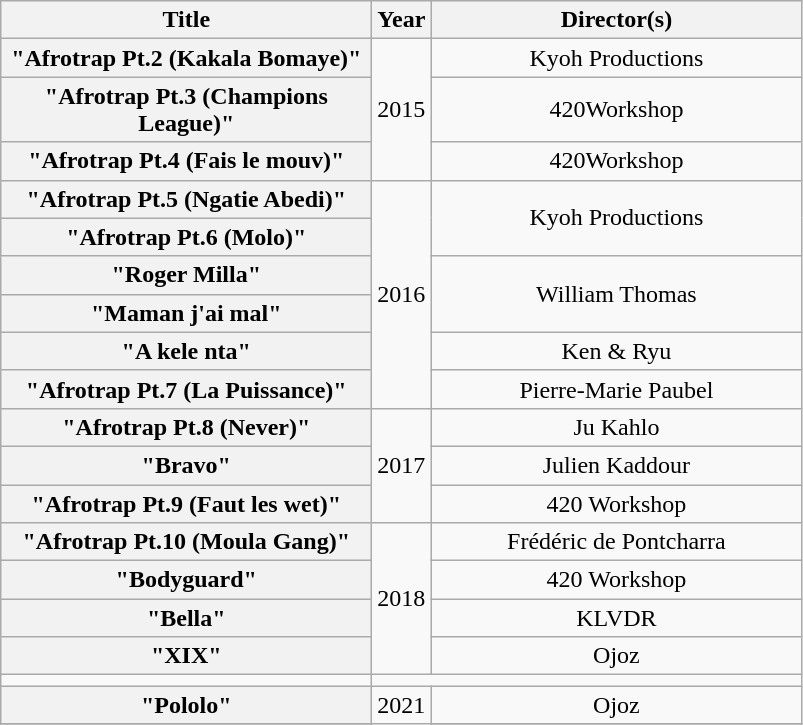<table class="wikitable plainrowheaders" style="text-align:center;">
<tr>
<th scope="col" style="width:15em;">Title</th>
<th scope="col" style="width:1em;">Year</th>
<th scope="col" style="width:15em;">Director(s)</th>
</tr>
<tr>
<th scope="row">"Afrotrap Pt.2 (Kakala Bomaye)"</th>
<td rowspan="3">2015</td>
<td>Kyoh Productions</td>
</tr>
<tr>
<th scope="row">"Afrotrap Pt.3 (Champions League)"</th>
<td>420Workshop</td>
</tr>
<tr>
<th scope="row">"Afrotrap Pt.4 (Fais le mouv)"</th>
<td>420Workshop</td>
</tr>
<tr>
<th scope="row">"Afrotrap Pt.5 (Ngatie Abedi)"</th>
<td rowspan="6">2016</td>
<td rowspan="2">Kyoh Productions</td>
</tr>
<tr>
<th scope="row">"Afrotrap Pt.6 (Molo)"</th>
</tr>
<tr>
<th scope="row">"Roger Milla"</th>
<td rowspan="2">William Thomas</td>
</tr>
<tr>
<th scope="row">"Maman j'ai mal"</th>
</tr>
<tr>
<th scope="row">"A kele nta"</th>
<td>Ken & Ryu</td>
</tr>
<tr>
<th scope="row">"Afrotrap Pt.7 (La Puissance)"</th>
<td>Pierre-Marie Paubel</td>
</tr>
<tr>
<th scope="row">"Afrotrap Pt.8 (Never)"</th>
<td rowspan="3">2017</td>
<td>Ju Kahlo</td>
</tr>
<tr>
<th scope="row">"Bravo"</th>
<td>Julien Kaddour</td>
</tr>
<tr>
<th scope="row">"Afrotrap Pt.9 (Faut les wet)"</th>
<td>420 Workshop</td>
</tr>
<tr>
<th scope="row">"Afrotrap Pt.10 (Moula Gang)"</th>
<td rowspan="4">2018</td>
<td>Frédéric de Pontcharra</td>
</tr>
<tr>
<th scope="row">"Bodyguard"</th>
<td>420 Workshop</td>
</tr>
<tr>
<th scope="row">"Bella"<br></th>
<td>KLVDR</td>
</tr>
<tr>
<th scope="row">"XIX"</th>
<td>Ojoz</td>
</tr>
<tr>
<td></td>
</tr>
<tr>
<th scope="row">"Pololo"<br></th>
<td rowspan="6">2021</td>
<td>Ojoz</td>
</tr>
<tr>
</tr>
</table>
